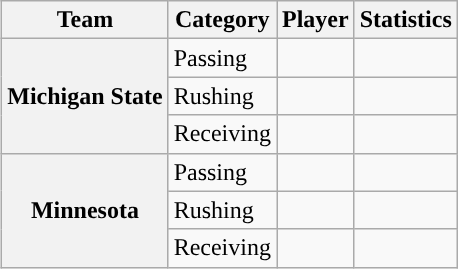<table class="wikitable" style="float:right">
<tr>
<th>Team</th>
<th>Category</th>
<th>Player</th>
<th>Statistics</th>
</tr>
<tr>
<th rowspan=3>Michigan State</th>
<td>Passing</td>
<td></td>
<td></td>
</tr>
<tr>
<td>Rushing</td>
<td></td>
<td></td>
</tr>
<tr>
<td>Receiving</td>
<td></td>
<td></td>
</tr>
<tr>
<th rowspan=3>Minnesota</th>
<td>Passing</td>
<td></td>
<td></td>
</tr>
<tr>
<td>Rushing</td>
<td></td>
<td></td>
</tr>
<tr>
<td>Receiving</td>
<td></td>
<td></td>
</tr>
</table>
